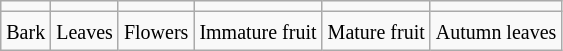<table class="wikitable">
<tr>
<td></td>
<td></td>
<td></td>
<td></td>
<td></td>
<td></td>
</tr>
<tr>
<td><small>Bark</small></td>
<td><small>Leaves</small></td>
<td><small>Flowers</small></td>
<td><small>Immature fruit</small></td>
<td><small>Mature fruit</small></td>
<td><small>Autumn leaves</small></td>
</tr>
</table>
